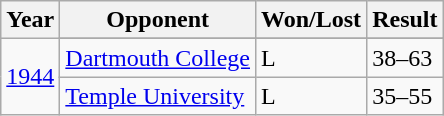<table class=wikitable>
<tr>
<th>Year</th>
<th>Opponent</th>
<th>Won/Lost</th>
<th>Result</th>
</tr>
<tr>
<td rowspan=4><a href='#'>1944</a></td>
</tr>
<tr>
<td><a href='#'>Dartmouth College</a></td>
<td>L</td>
<td>38–63</td>
</tr>
<tr>
<td><a href='#'>Temple University</a></td>
<td>L</td>
<td>35–55</td>
</tr>
</table>
